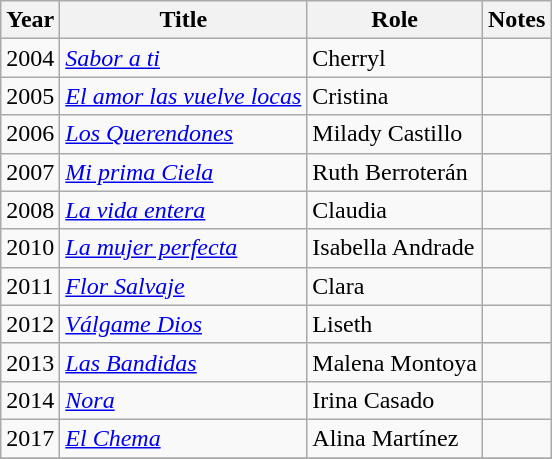<table class="wikitable sortable">
<tr>
<th>Year</th>
<th>Title</th>
<th>Role</th>
<th>Notes</th>
</tr>
<tr>
<td>2004</td>
<td><em><a href='#'>Sabor a ti</a></em></td>
<td>Cherryl</td>
<td></td>
</tr>
<tr>
<td>2005</td>
<td><em><a href='#'>El amor las vuelve locas</a></em></td>
<td>Cristina</td>
<td></td>
</tr>
<tr>
<td>2006</td>
<td><em><a href='#'>Los Querendones</a></em></td>
<td>Milady Castillo</td>
<td></td>
</tr>
<tr>
<td>2007</td>
<td><em><a href='#'>Mi prima Ciela</a></em></td>
<td>Ruth Berroterán</td>
<td></td>
</tr>
<tr>
<td>2008</td>
<td><em><a href='#'>La vida entera</a></em></td>
<td>Claudia</td>
<td></td>
</tr>
<tr>
<td>2010</td>
<td><em><a href='#'>La mujer perfecta</a></em></td>
<td>Isabella Andrade</td>
<td></td>
</tr>
<tr>
<td>2011</td>
<td><em><a href='#'>Flor Salvaje</a></em></td>
<td>Clara</td>
<td></td>
</tr>
<tr>
<td>2012</td>
<td><em><a href='#'>Válgame Dios</a></em></td>
<td>Liseth</td>
<td></td>
</tr>
<tr>
<td>2013</td>
<td><em><a href='#'>Las Bandidas</a></em></td>
<td>Malena Montoya</td>
<td></td>
</tr>
<tr>
<td>2014</td>
<td><em><a href='#'>Nora</a></em></td>
<td>Irina Casado</td>
<td></td>
</tr>
<tr>
<td>2017</td>
<td><em><a href='#'>El Chema</a></em></td>
<td>Alina Martínez</td>
<td></td>
</tr>
<tr>
</tr>
</table>
